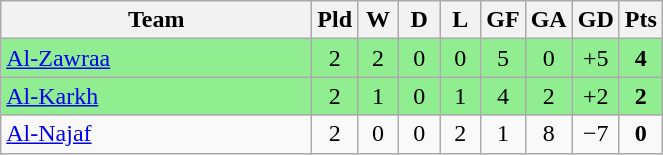<table class="wikitable" style="text-align: center;">
<tr>
<th width="200">Team</th>
<th width="20">Pld</th>
<th width="20">W</th>
<th width="20">D</th>
<th width="20">L</th>
<th width="20">GF</th>
<th width="20">GA</th>
<th width="20">GD</th>
<th width="20">Pts</th>
</tr>
<tr bgcolor=lightgreen>
<td style="text-align:left;"><a href='#'>Al-Zawraa</a></td>
<td>2</td>
<td>2</td>
<td>0</td>
<td>0</td>
<td>5</td>
<td>0</td>
<td>+5</td>
<td><strong>4</strong></td>
</tr>
<tr bgcolor=lightgreen>
<td style="text-align:left;"><a href='#'>Al-Karkh</a></td>
<td>2</td>
<td>1</td>
<td>0</td>
<td>1</td>
<td>4</td>
<td>2</td>
<td>+2</td>
<td><strong>2</strong></td>
</tr>
<tr>
<td style="text-align:left;"><a href='#'>Al-Najaf</a></td>
<td>2</td>
<td>0</td>
<td>0</td>
<td>2</td>
<td>1</td>
<td>8</td>
<td>−7</td>
<td><strong>0</strong></td>
</tr>
</table>
